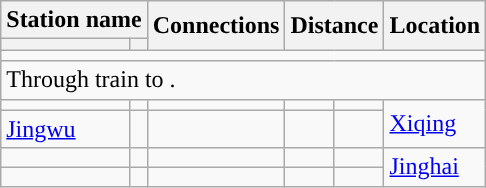<table class="wikitable">
<tr>
<th colspan="2">Station name</th>
<th rowspan="2">Connections</th>
<th colspan="2" rowspan="2">Distance<br></th>
<th rowspan="2">Location</th>
</tr>
<tr>
<th></th>
<th></th>
</tr>
<tr style="background:#">
<td colspan = "7"></td>
</tr>
<tr>
<td colspan="6">Through train to  .</td>
</tr>
<tr>
<td></td>
<td></td>
<td></td>
<td></td>
<td></td>
<td rowspan="2"><a href='#'>Xiqing</a></td>
</tr>
<tr>
<td><a href='#'>Jingwu</a></td>
<td></td>
<td></td>
<td></td>
<td></td>
</tr>
<tr>
<td></td>
<td></td>
<td></td>
<td></td>
<td></td>
<td rowspan="2"><a href='#'>Jinghai</a></td>
</tr>
<tr>
<td></td>
<td></td>
<td></td>
<td></td>
<td></td>
</tr>
</table>
